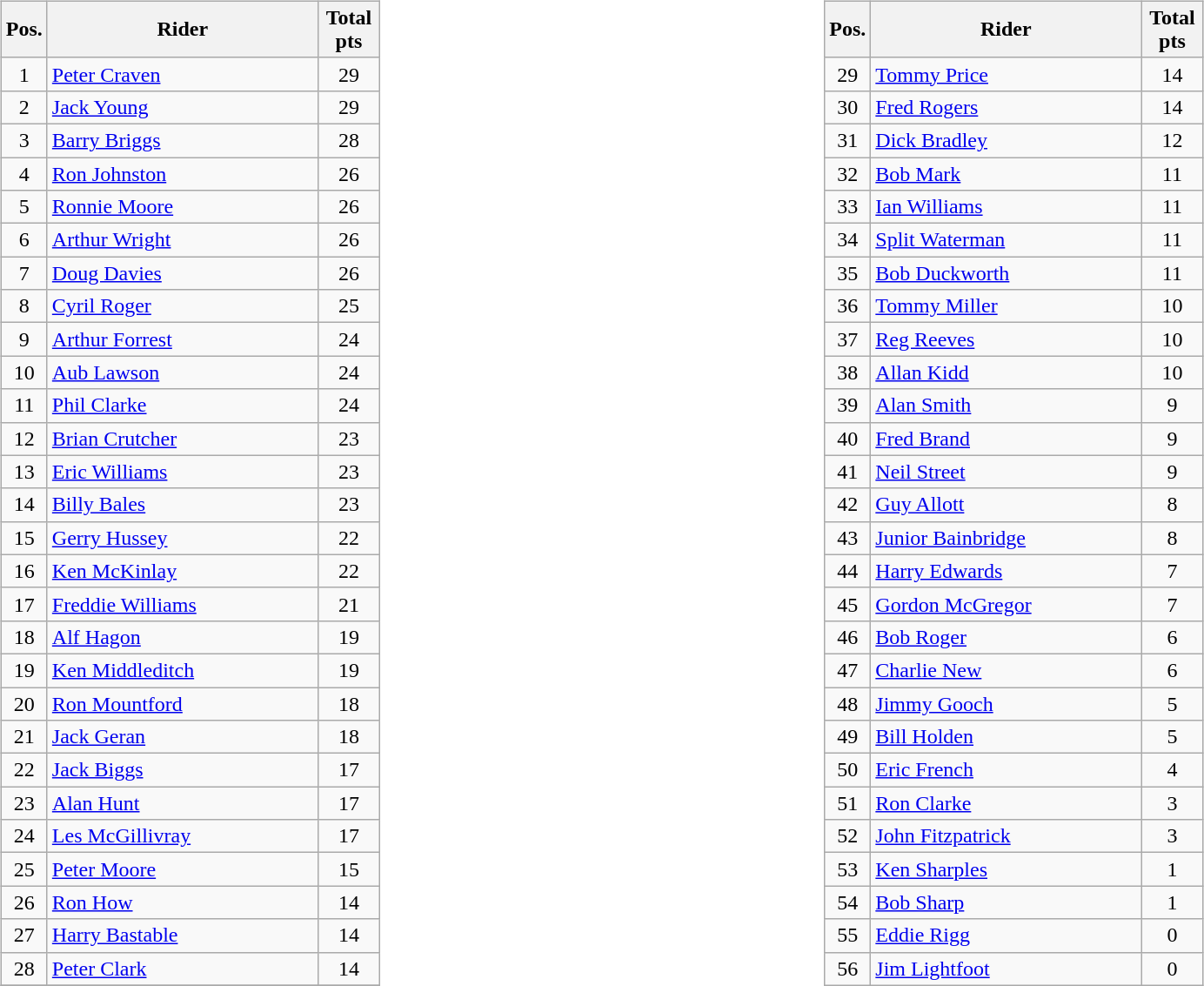<table width=100%>
<tr>
<td width=50% valign=top><br><table class="wikitable" style="text-align:center;">
<tr>
<th width=25px>Pos.</th>
<th width=200px>Rider</th>
<th width=40px>Total pts</th>
</tr>
<tr>
<td>1</td>
<td align=left> <a href='#'>Peter Craven</a></td>
<td>29</td>
</tr>
<tr>
<td>2</td>
<td align=left> <a href='#'>Jack Young</a></td>
<td>29</td>
</tr>
<tr>
<td>3</td>
<td align=left> <a href='#'>Barry Briggs</a></td>
<td>28</td>
</tr>
<tr>
<td>4</td>
<td align=left> <a href='#'>Ron Johnston</a></td>
<td>26</td>
</tr>
<tr>
<td>5</td>
<td align=left> <a href='#'>Ronnie Moore</a></td>
<td>26</td>
</tr>
<tr>
<td>6</td>
<td align=left> <a href='#'>Arthur Wright</a></td>
<td>26</td>
</tr>
<tr>
<td>7</td>
<td align=left> <a href='#'>Doug Davies</a></td>
<td>26</td>
</tr>
<tr>
<td>8</td>
<td align=left> <a href='#'>Cyril Roger</a></td>
<td>25</td>
</tr>
<tr>
<td>9</td>
<td align=left> <a href='#'>Arthur Forrest</a></td>
<td>24</td>
</tr>
<tr>
<td>10</td>
<td align=left> <a href='#'>Aub Lawson</a></td>
<td>24</td>
</tr>
<tr>
<td>11</td>
<td align=left> <a href='#'>Phil Clarke</a></td>
<td>24</td>
</tr>
<tr>
<td>12</td>
<td align=left> <a href='#'>Brian Crutcher</a></td>
<td>23</td>
</tr>
<tr>
<td>13</td>
<td align=left> <a href='#'>Eric Williams</a></td>
<td>23</td>
</tr>
<tr>
<td>14</td>
<td align=left> <a href='#'>Billy Bales</a></td>
<td>23</td>
</tr>
<tr>
<td>15</td>
<td align=left> <a href='#'>Gerry Hussey</a></td>
<td>22</td>
</tr>
<tr>
<td>16</td>
<td align=left> <a href='#'>Ken McKinlay</a></td>
<td>22</td>
</tr>
<tr>
<td>17</td>
<td align=left> <a href='#'>Freddie Williams</a></td>
<td>21</td>
</tr>
<tr>
<td>18</td>
<td align=left> <a href='#'>Alf Hagon</a></td>
<td>19</td>
</tr>
<tr>
<td>19</td>
<td align=left> <a href='#'>Ken Middleditch</a></td>
<td>19</td>
</tr>
<tr>
<td>20</td>
<td align=left> <a href='#'>Ron Mountford</a></td>
<td>18</td>
</tr>
<tr>
<td>21</td>
<td align=left> <a href='#'>Jack Geran</a></td>
<td>18</td>
</tr>
<tr>
<td>22</td>
<td align=left> <a href='#'>Jack Biggs</a></td>
<td>17</td>
</tr>
<tr>
<td>23</td>
<td align=left> <a href='#'>Alan Hunt</a></td>
<td>17</td>
</tr>
<tr>
<td>24</td>
<td align=left> <a href='#'>Les McGillivray</a></td>
<td>17</td>
</tr>
<tr>
<td>25</td>
<td align=left> <a href='#'>Peter Moore</a></td>
<td>15</td>
</tr>
<tr>
<td>26</td>
<td align=left> <a href='#'>Ron How</a></td>
<td>14</td>
</tr>
<tr>
<td>27</td>
<td align=left> <a href='#'>Harry Bastable</a></td>
<td>14</td>
</tr>
<tr>
<td>28</td>
<td align=left> <a href='#'>Peter Clark</a></td>
<td>14</td>
</tr>
<tr>
</tr>
</table>
</td>
<td width=50% valign=top><br><table class="wikitable" style="text-align:center;">
<tr>
<th width=25px>Pos.</th>
<th width=200px>Rider</th>
<th width=40px>Total pts</th>
</tr>
<tr>
<td>29</td>
<td align=left> <a href='#'>Tommy Price</a></td>
<td>14</td>
</tr>
<tr>
<td>30</td>
<td align=left> <a href='#'>Fred Rogers</a></td>
<td>14</td>
</tr>
<tr>
<td>31</td>
<td align=left> <a href='#'>Dick Bradley</a></td>
<td>12</td>
</tr>
<tr>
<td>32</td>
<td align=left> <a href='#'>Bob Mark</a></td>
<td>11</td>
</tr>
<tr>
<td>33</td>
<td align=left> <a href='#'>Ian Williams</a></td>
<td>11</td>
</tr>
<tr>
<td>34</td>
<td align=left> <a href='#'>Split Waterman</a></td>
<td>11</td>
</tr>
<tr>
<td>35</td>
<td align=left> <a href='#'>Bob Duckworth</a></td>
<td>11</td>
</tr>
<tr>
<td>36</td>
<td align=left> <a href='#'>Tommy Miller</a></td>
<td>10</td>
</tr>
<tr>
<td>37</td>
<td align=left> <a href='#'>Reg Reeves</a></td>
<td>10</td>
</tr>
<tr>
<td>38</td>
<td align=left> <a href='#'>Allan Kidd</a></td>
<td>10</td>
</tr>
<tr>
<td>39</td>
<td align=left> <a href='#'>Alan Smith</a></td>
<td>9</td>
</tr>
<tr>
<td>40</td>
<td align=left> <a href='#'>Fred Brand</a></td>
<td>9</td>
</tr>
<tr>
<td>41</td>
<td align=left> <a href='#'>Neil Street</a></td>
<td>9</td>
</tr>
<tr>
<td>42</td>
<td align=left> <a href='#'>Guy Allott</a></td>
<td>8</td>
</tr>
<tr>
<td>43</td>
<td align=left> <a href='#'>Junior Bainbridge</a></td>
<td>8</td>
</tr>
<tr>
<td>44</td>
<td align=left> <a href='#'>Harry Edwards</a></td>
<td>7</td>
</tr>
<tr>
<td>45</td>
<td align=left> <a href='#'>Gordon McGregor</a></td>
<td>7</td>
</tr>
<tr>
<td>46</td>
<td align=left> <a href='#'>Bob Roger</a></td>
<td>6</td>
</tr>
<tr>
<td>47</td>
<td align=left> <a href='#'>Charlie New</a></td>
<td>6</td>
</tr>
<tr>
<td>48</td>
<td align=left> <a href='#'>Jimmy Gooch</a></td>
<td>5</td>
</tr>
<tr>
<td>49</td>
<td align=left> <a href='#'>Bill Holden</a></td>
<td>5</td>
</tr>
<tr>
<td>50</td>
<td align=left> <a href='#'>Eric French</a></td>
<td>4</td>
</tr>
<tr>
<td>51</td>
<td align=left> <a href='#'>Ron Clarke</a></td>
<td>3</td>
</tr>
<tr>
<td>52</td>
<td align=left> <a href='#'>John Fitzpatrick</a></td>
<td>3</td>
</tr>
<tr>
<td>53</td>
<td align=left> <a href='#'>Ken Sharples</a></td>
<td>1</td>
</tr>
<tr>
<td>54</td>
<td align=left> <a href='#'>Bob Sharp</a></td>
<td>1</td>
</tr>
<tr>
<td>55</td>
<td align=left> <a href='#'>Eddie Rigg</a></td>
<td>0</td>
</tr>
<tr>
<td>56</td>
<td align=left> <a href='#'>Jim Lightfoot</a></td>
<td>0</td>
</tr>
</table>
</td>
</tr>
</table>
